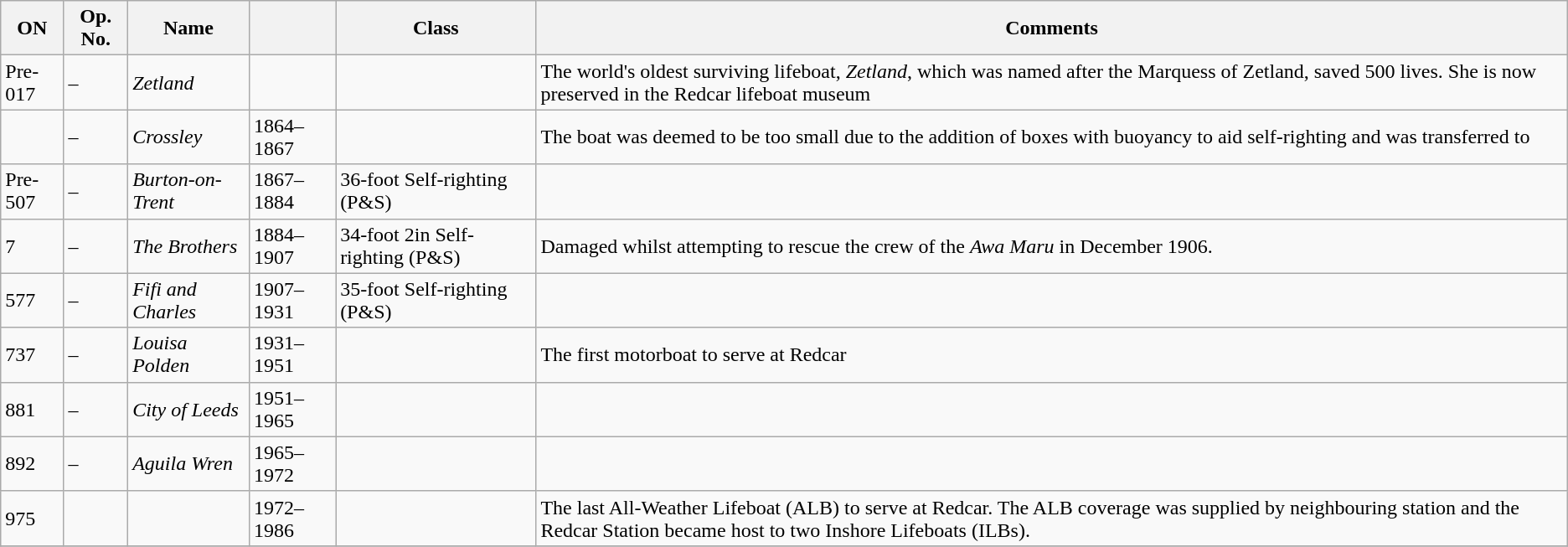<table class="wikitable">
<tr>
<th>ON</th>
<th>Op. No.</th>
<th>Name</th>
<th></th>
<th>Class</th>
<th>Comments</th>
</tr>
<tr>
<td>Pre-017</td>
<td>–</td>
<td><em>Zetland</em></td>
<td></td>
<td></td>
<td>The world's oldest surviving lifeboat, <em>Zetland</em>, which was named after the Marquess of Zetland, saved 500 lives. She is now preserved in the Redcar lifeboat museum</td>
</tr>
<tr>
<td></td>
<td>–</td>
<td><em>Crossley</em></td>
<td>1864–1867</td>
<td></td>
<td>The boat was deemed to be too small due to the addition of boxes with buoyancy to aid self-righting and was transferred to </td>
</tr>
<tr>
<td>Pre-507</td>
<td>–</td>
<td><em>Burton-on-Trent</em></td>
<td>1867–1884</td>
<td>36-foot Self-righting (P&S)</td>
<td></td>
</tr>
<tr>
<td>7</td>
<td>–</td>
<td><em>The Brothers</em></td>
<td>1884–1907</td>
<td>34-foot 2in Self-righting (P&S)</td>
<td>Damaged whilst attempting to rescue the crew of the <em>Awa Maru</em> in December 1906.</td>
</tr>
<tr>
<td>577</td>
<td>–</td>
<td><em>Fifi and Charles</em></td>
<td>1907–1931</td>
<td>35-foot Self-righting (P&S)</td>
<td></td>
</tr>
<tr>
<td>737</td>
<td>–</td>
<td><em>Louisa Polden</em></td>
<td>1931–1951</td>
<td></td>
<td>The first motorboat to serve at Redcar</td>
</tr>
<tr>
<td>881</td>
<td>–</td>
<td><em>City of Leeds</em></td>
<td>1951–1965</td>
<td></td>
<td></td>
</tr>
<tr>
<td>892</td>
<td>–</td>
<td><em>Aguila Wren</em></td>
<td>1965–1972</td>
<td></td>
<td></td>
</tr>
<tr>
<td>975</td>
<td></td>
<td></td>
<td>1972–1986</td>
<td></td>
<td>The last All-Weather Lifeboat (ALB) to serve at Redcar. The ALB coverage was supplied by neighbouring  station and the Redcar Station became host to two Inshore Lifeboats (ILBs).</td>
</tr>
<tr>
</tr>
</table>
